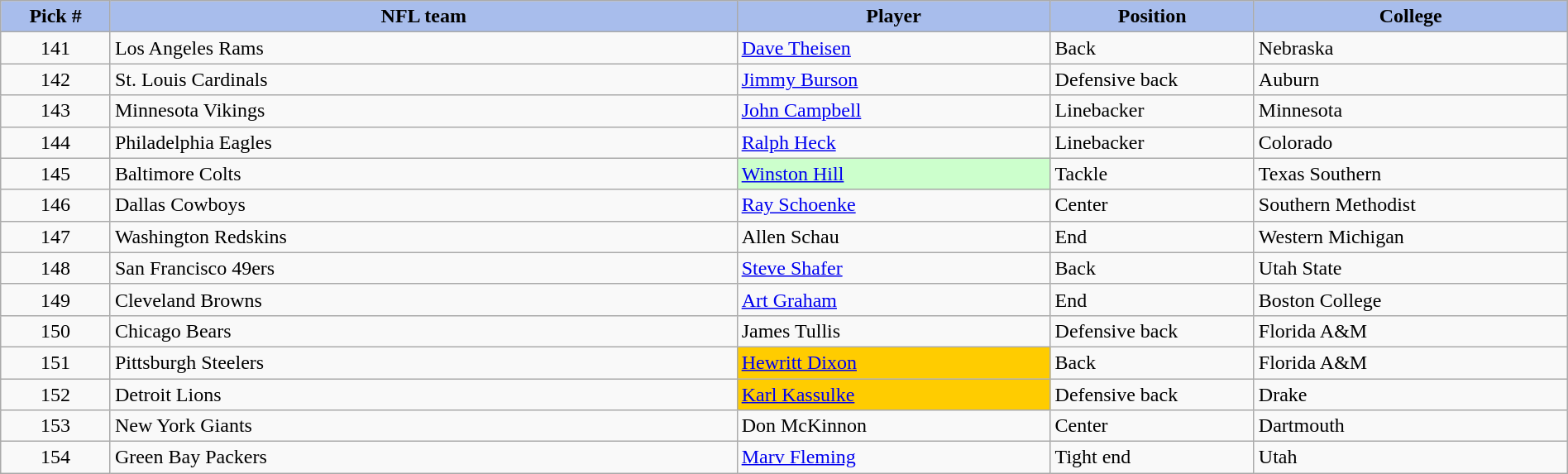<table class="wikitable sortable sortable" style="width: 100%">
<tr>
<th style="background:#A8BDEC;" width=7%>Pick #</th>
<th width=40% style="background:#A8BDEC;">NFL team</th>
<th width=20% style="background:#A8BDEC;">Player</th>
<th width=13% style="background:#A8BDEC;">Position</th>
<th style="background:#A8BDEC;">College</th>
</tr>
<tr>
<td align=center>141</td>
<td>Los Angeles Rams</td>
<td><a href='#'>Dave Theisen</a></td>
<td>Back</td>
<td>Nebraska</td>
</tr>
<tr>
<td align=center>142</td>
<td>St. Louis Cardinals</td>
<td><a href='#'>Jimmy Burson</a></td>
<td>Defensive back</td>
<td>Auburn</td>
</tr>
<tr>
<td align=center>143</td>
<td>Minnesota Vikings</td>
<td><a href='#'>John Campbell</a></td>
<td>Linebacker</td>
<td>Minnesota</td>
</tr>
<tr>
<td align=center>144</td>
<td>Philadelphia Eagles</td>
<td><a href='#'>Ralph Heck</a></td>
<td>Linebacker</td>
<td>Colorado</td>
</tr>
<tr>
<td align=center>145</td>
<td>Baltimore Colts</td>
<td bgcolor="#CCFFCC"><a href='#'>Winston Hill</a></td>
<td>Tackle</td>
<td>Texas Southern</td>
</tr>
<tr>
<td align=center>146</td>
<td>Dallas Cowboys</td>
<td><a href='#'>Ray Schoenke</a></td>
<td>Center</td>
<td>Southern Methodist</td>
</tr>
<tr>
<td align=center>147</td>
<td>Washington Redskins</td>
<td>Allen Schau</td>
<td>End</td>
<td>Western Michigan</td>
</tr>
<tr>
<td align=center>148</td>
<td>San Francisco 49ers</td>
<td><a href='#'>Steve Shafer</a></td>
<td>Back</td>
<td>Utah State</td>
</tr>
<tr>
<td align=center>149</td>
<td>Cleveland Browns</td>
<td><a href='#'>Art Graham</a></td>
<td>End</td>
<td>Boston College</td>
</tr>
<tr>
<td align=center>150</td>
<td>Chicago Bears</td>
<td>James Tullis</td>
<td>Defensive back</td>
<td>Florida A&M</td>
</tr>
<tr>
<td align=center>151</td>
<td>Pittsburgh Steelers</td>
<td bgcolor="#FFCC00"><a href='#'>Hewritt Dixon</a></td>
<td>Back</td>
<td>Florida A&M</td>
</tr>
<tr>
<td align=center>152</td>
<td>Detroit Lions</td>
<td bgcolor="#FFCC00"><a href='#'>Karl Kassulke</a></td>
<td>Defensive back</td>
<td>Drake</td>
</tr>
<tr>
<td align=center>153</td>
<td>New York Giants</td>
<td>Don McKinnon</td>
<td>Center</td>
<td>Dartmouth</td>
</tr>
<tr>
<td align=center>154</td>
<td>Green Bay Packers</td>
<td><a href='#'>Marv Fleming</a></td>
<td>Tight end</td>
<td>Utah</td>
</tr>
</table>
